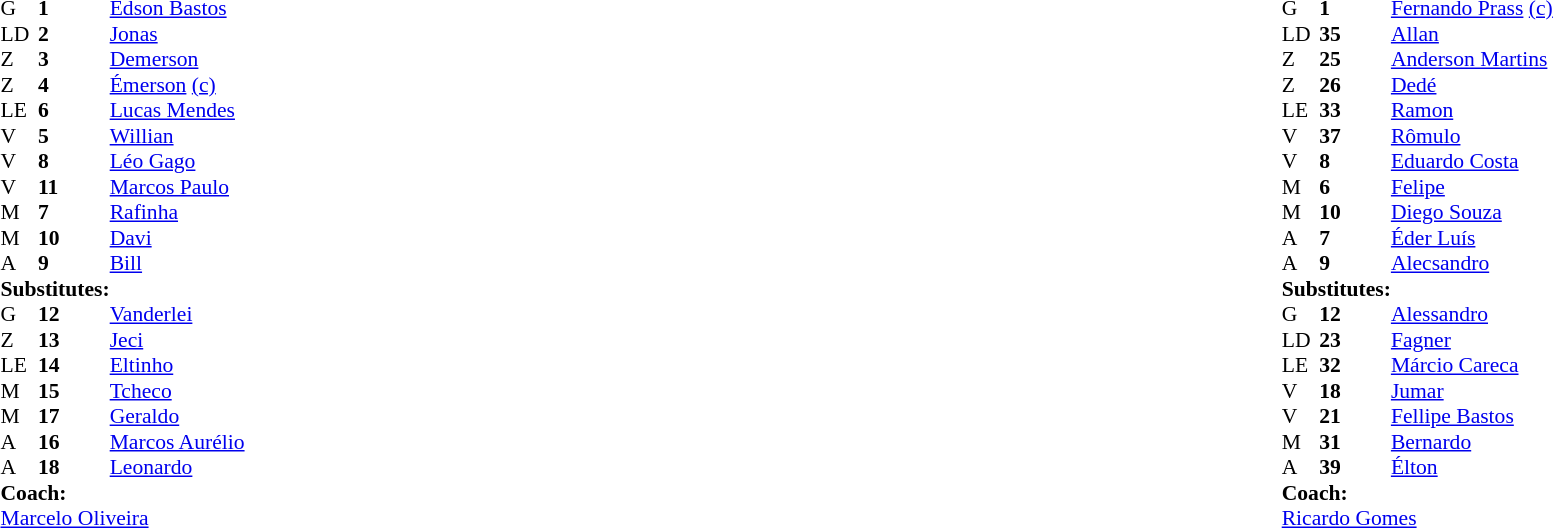<table width="100%">
<tr>
<td valign="top" width="50%"><br><table style="font-size: 90%" cellspacing="0" cellpadding="0">
<tr>
<td colspan="4"></td>
</tr>
<tr>
<th width=25></th>
<th width=25></th>
</tr>
<tr>
<td>G</td>
<td><strong>1</strong></td>
<td></td>
<td> <a href='#'>Edson Bastos</a></td>
</tr>
<tr>
<td>LD</td>
<td><strong>2</strong></td>
<td></td>
<td> <a href='#'>Jonas</a></td>
</tr>
<tr>
<td>Z</td>
<td><strong>3</strong></td>
<td></td>
<td> <a href='#'>Demerson</a></td>
</tr>
<tr>
<td>Z</td>
<td><strong>4</strong></td>
<td></td>
<td> <a href='#'>Émerson</a> <a href='#'>(c)</a></td>
</tr>
<tr>
<td>LE</td>
<td><strong>6</strong></td>
<td></td>
<td> <a href='#'>Lucas Mendes</a></td>
<td></td>
</tr>
<tr>
<td>V</td>
<td><strong>5</strong></td>
<td></td>
<td> <a href='#'>Willian</a></td>
</tr>
<tr>
<td>V</td>
<td><strong>8</strong></td>
<td></td>
<td> <a href='#'>Léo Gago</a></td>
<td></td>
<td></td>
</tr>
<tr>
<td>V</td>
<td><strong>11</strong></td>
<td></td>
<td> <a href='#'>Marcos Paulo</a></td>
<td></td>
</tr>
<tr>
<td>M</td>
<td><strong>7</strong></td>
<td></td>
<td> <a href='#'>Rafinha</a></td>
</tr>
<tr>
<td>M</td>
<td><strong>10</strong></td>
<td></td>
<td> <a href='#'>Davi</a></td>
</tr>
<tr>
<td>A</td>
<td><strong>9</strong></td>
<td></td>
<td> <a href='#'>Bill</a></td>
<td></td>
<td></td>
</tr>
<tr>
<td colspan=3><strong>Substitutes:</strong></td>
</tr>
<tr>
<td>G</td>
<td><strong>12</strong></td>
<td></td>
<td> <a href='#'>Vanderlei</a></td>
</tr>
<tr>
<td>Z</td>
<td><strong>13</strong></td>
<td></td>
<td> <a href='#'>Jeci</a></td>
</tr>
<tr>
<td>LE</td>
<td><strong>14</strong></td>
<td></td>
<td> <a href='#'>Eltinho</a></td>
<td></td>
</tr>
<tr>
<td>M</td>
<td><strong>15</strong></td>
<td></td>
<td> <a href='#'>Tcheco</a></td>
</tr>
<tr>
<td>M</td>
<td><strong>17</strong></td>
<td></td>
<td> <a href='#'>Geraldo</a></td>
</tr>
<tr>
<td>A</td>
<td><strong>16</strong></td>
<td></td>
<td> <a href='#'>Marcos Aurélio</a></td>
<td></td>
</tr>
<tr>
<td>A</td>
<td><strong>18</strong></td>
<td></td>
<td> <a href='#'>Leonardo</a></td>
<td></td>
<td></td>
</tr>
<tr>
<td colspan=3><strong>Coach:</strong></td>
</tr>
<tr>
<td colspan=4> <a href='#'>Marcelo Oliveira</a></td>
</tr>
</table>
</td>
<td valign="top" width="50%"><br><table style="font-size: 90%" cellspacing="0" cellpadding="0" align=center>
<tr>
<td colspan="4"></td>
</tr>
<tr>
<th width=25></th>
<th width=25></th>
</tr>
<tr>
<td>G</td>
<td><strong>1</strong></td>
<td></td>
<td> <a href='#'>Fernando Prass</a> <a href='#'>(c)</a></td>
</tr>
<tr>
<td>LD</td>
<td><strong>35</strong></td>
<td></td>
<td> <a href='#'>Allan</a></td>
</tr>
<tr>
<td>Z</td>
<td><strong>25</strong></td>
<td></td>
<td> <a href='#'>Anderson Martins</a></td>
</tr>
<tr>
<td>Z</td>
<td><strong>26</strong></td>
<td></td>
<td> <a href='#'>Dedé</a></td>
</tr>
<tr>
<td>LE</td>
<td><strong>33</strong></td>
<td></td>
<td> <a href='#'>Ramon</a></td>
</tr>
<tr>
<td>V</td>
<td><strong>37</strong></td>
<td></td>
<td> <a href='#'>Rômulo</a></td>
</tr>
<tr>
<td>V</td>
<td><strong>8</strong></td>
<td></td>
<td> <a href='#'>Eduardo Costa</a></td>
<td></td>
<td></td>
</tr>
<tr>
<td>M</td>
<td><strong>6</strong></td>
<td></td>
<td> <a href='#'>Felipe</a></td>
<td></td>
<td></td>
</tr>
<tr>
<td>M</td>
<td><strong>10</strong></td>
<td></td>
<td> <a href='#'>Diego Souza</a></td>
<td></td>
</tr>
<tr>
<td>A</td>
<td><strong>7</strong></td>
<td></td>
<td> <a href='#'>Éder Luís</a></td>
</tr>
<tr>
<td>A</td>
<td><strong>9</strong></td>
<td></td>
<td> <a href='#'>Alecsandro</a></td>
</tr>
<tr>
<td colspan=3><strong>Substitutes:</strong></td>
</tr>
<tr>
<td>G</td>
<td><strong>12</strong></td>
<td></td>
<td> <a href='#'>Alessandro</a></td>
</tr>
<tr>
<td>LD</td>
<td><strong>23</strong></td>
<td></td>
<td> <a href='#'>Fagner</a></td>
</tr>
<tr>
<td>LE</td>
<td><strong>32</strong></td>
<td></td>
<td> <a href='#'>Márcio Careca</a></td>
</tr>
<tr>
<td>V</td>
<td><strong>18</strong></td>
<td></td>
<td> <a href='#'>Jumar</a></td>
<td></td>
<td></td>
</tr>
<tr>
<td>V</td>
<td><strong>21</strong></td>
<td></td>
<td> <a href='#'>Fellipe Bastos</a></td>
</tr>
<tr>
<td>M</td>
<td><strong>31</strong></td>
<td></td>
<td> <a href='#'>Bernardo</a></td>
<td></td>
</tr>
<tr>
<td>A</td>
<td><strong>39</strong></td>
<td></td>
<td> <a href='#'>Élton</a></td>
</tr>
<tr>
<td colspan=3><strong>Coach:</strong></td>
</tr>
<tr>
<td colspan=4> <a href='#'>Ricardo Gomes</a></td>
</tr>
</table>
</td>
</tr>
</table>
